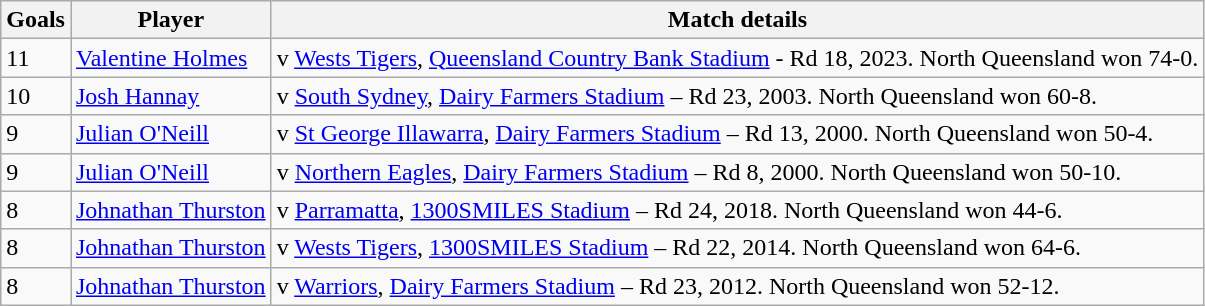<table class="wikitable">
<tr>
<th>Goals</th>
<th>Player</th>
<th>Match details</th>
</tr>
<tr>
<td>11</td>
<td><a href='#'>Valentine Holmes</a></td>
<td>v <a href='#'>Wests Tigers</a>, <a href='#'>Queensland Country Bank Stadium</a> - Rd 18, 2023. North Queensland won 74-0.</td>
</tr>
<tr>
<td>10</td>
<td><a href='#'>Josh Hannay</a></td>
<td>v <a href='#'>South Sydney</a>, <a href='#'>Dairy Farmers Stadium</a> – Rd 23, 2003. North Queensland won 60-8.</td>
</tr>
<tr>
<td>9</td>
<td><a href='#'>Julian O'Neill</a></td>
<td>v <a href='#'>St George Illawarra</a>, <a href='#'>Dairy Farmers Stadium</a> – Rd 13, 2000. North Queensland won 50-4.</td>
</tr>
<tr>
<td>9</td>
<td><a href='#'>Julian O'Neill</a></td>
<td>v <a href='#'>Northern Eagles</a>, <a href='#'>Dairy Farmers Stadium</a> – Rd 8, 2000. North Queensland won 50-10.</td>
</tr>
<tr>
<td>8</td>
<td><a href='#'>Johnathan Thurston</a></td>
<td>v <a href='#'>Parramatta</a>, <a href='#'>1300SMILES Stadium</a> – Rd 24, 2018. North Queensland won 44-6.</td>
</tr>
<tr>
<td>8</td>
<td><a href='#'>Johnathan Thurston</a></td>
<td>v <a href='#'>Wests Tigers</a>, <a href='#'>1300SMILES Stadium</a> – Rd 22, 2014. North Queensland won 64-6.</td>
</tr>
<tr>
<td>8</td>
<td><a href='#'>Johnathan Thurston</a></td>
<td>v <a href='#'>Warriors</a>, <a href='#'>Dairy Farmers Stadium</a> – Rd 23, 2012. North Queensland won 52-12.</td>
</tr>
</table>
